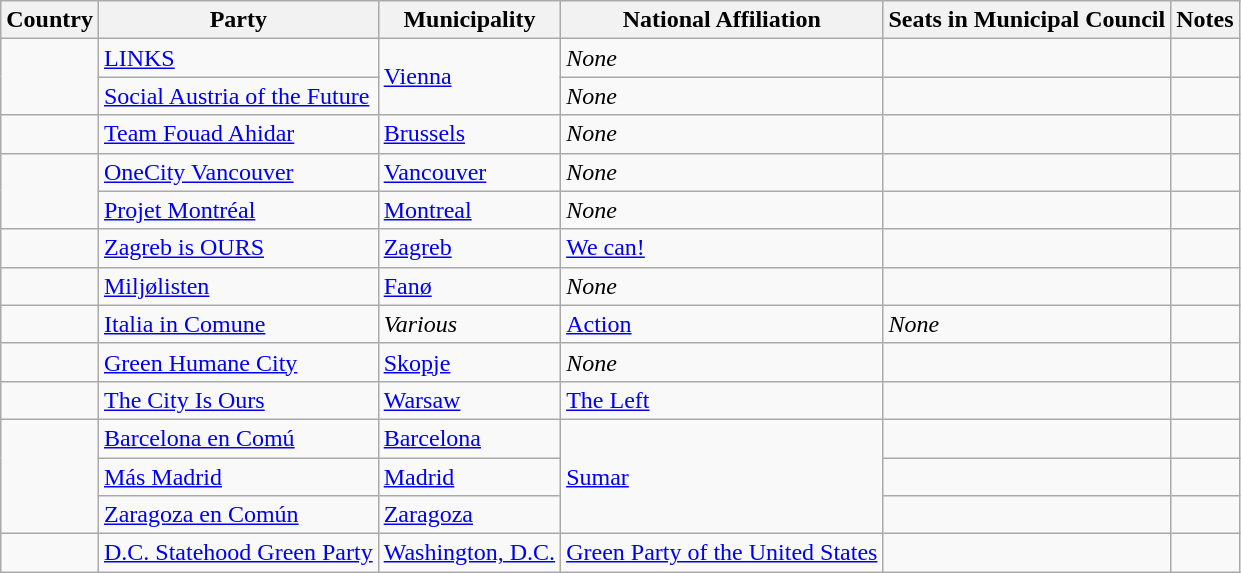<table class="wikitable centre sortable">
<tr>
<th>Country</th>
<th>Party</th>
<th>Municipality</th>
<th>National Affiliation</th>
<th>Seats in Municipal Council</th>
<th>Notes</th>
</tr>
<tr>
<td rowspan="2"></td>
<td><a href='#'>LINKS</a></td>
<td rowspan="2"><a href='#'>Vienna</a></td>
<td><em>None</em></td>
<td></td>
<td></td>
</tr>
<tr>
<td><a href='#'>Social Austria of the Future</a></td>
<td><em>None</em></td>
<td></td>
<td></td>
</tr>
<tr>
<td></td>
<td><a href='#'>Team Fouad Ahidar</a></td>
<td><a href='#'>Brussels</a></td>
<td><em>None</em></td>
<td></td>
<td></td>
</tr>
<tr>
<td rowspan="2"></td>
<td><a href='#'>OneCity Vancouver</a></td>
<td><a href='#'>Vancouver</a></td>
<td><em>None</em></td>
<td></td>
<td></td>
</tr>
<tr>
<td><a href='#'>Projet Montréal</a></td>
<td><a href='#'>Montreal</a></td>
<td><em>None</em></td>
<td></td>
<td></td>
</tr>
<tr>
<td></td>
<td><a href='#'>Zagreb is OURS</a></td>
<td><a href='#'>Zagreb</a></td>
<td><a href='#'>We can!</a></td>
<td></td>
<td></td>
</tr>
<tr>
<td></td>
<td><a href='#'>Miljølisten</a></td>
<td><a href='#'>Fanø</a></td>
<td><em>None</em></td>
<td></td>
<td></td>
</tr>
<tr>
<td></td>
<td><a href='#'>Italia in Comune</a></td>
<td><em>Various</em></td>
<td><a href='#'>Action</a></td>
<td><em>None</em></td>
<td></td>
</tr>
<tr>
<td></td>
<td><a href='#'>Green Humane City</a></td>
<td><a href='#'>Skopje</a></td>
<td><em>None</em></td>
<td></td>
<td></td>
</tr>
<tr>
<td></td>
<td><a href='#'>The City Is Ours</a></td>
<td><a href='#'>Warsaw</a></td>
<td><a href='#'>The Left</a></td>
<td></td>
<td></td>
</tr>
<tr>
<td rowspan="3"></td>
<td><a href='#'>Barcelona en Comú</a></td>
<td><a href='#'>Barcelona</a></td>
<td rowspan="3"><a href='#'>Sumar</a></td>
<td></td>
<td></td>
</tr>
<tr>
<td><a href='#'>Más Madrid</a></td>
<td><a href='#'>Madrid</a></td>
<td></td>
<td></td>
</tr>
<tr>
<td><a href='#'>Zaragoza en Común</a></td>
<td><a href='#'>Zaragoza</a></td>
<td></td>
<td></td>
</tr>
<tr>
<td></td>
<td><a href='#'>D.C. Statehood Green Party</a></td>
<td><a href='#'>Washington, D.C.</a></td>
<td><a href='#'>Green Party of the United States</a></td>
<td></td>
<td></td>
</tr>
</table>
